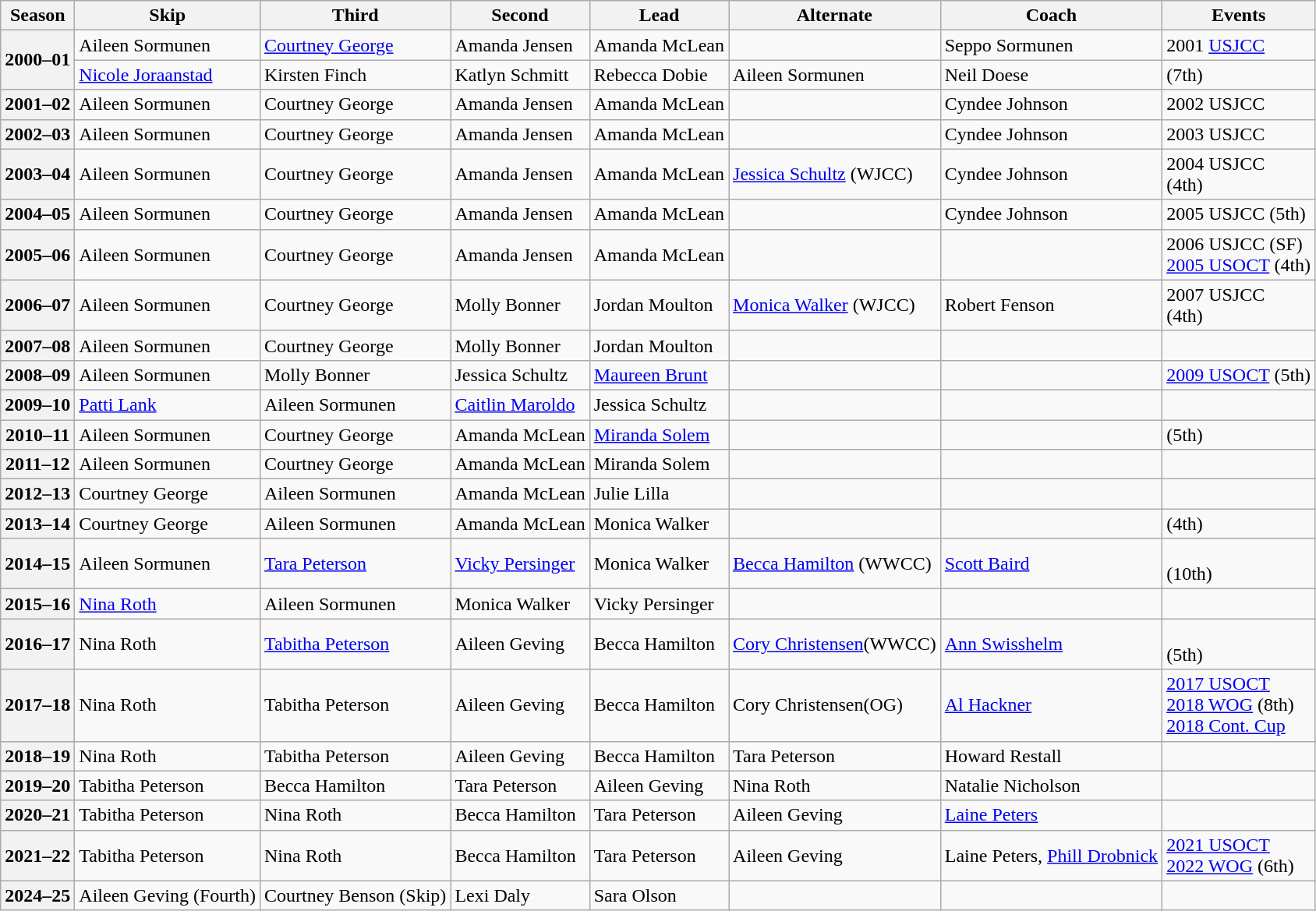<table class="wikitable">
<tr>
<th scope="col">Season</th>
<th scope="col">Skip</th>
<th scope="col">Third</th>
<th scope="col">Second</th>
<th scope="col">Lead</th>
<th scope="col">Alternate</th>
<th scope="col">Coach</th>
<th scope="col">Events</th>
</tr>
<tr>
<th scope="row" rowspan=2>2000–01</th>
<td>Aileen Sormunen</td>
<td><a href='#'>Courtney George</a></td>
<td>Amanda Jensen</td>
<td>Amanda McLean</td>
<td></td>
<td>Seppo Sormunen</td>
<td>2001 <a href='#'>USJCC</a> </td>
</tr>
<tr>
<td><a href='#'>Nicole Joraanstad</a></td>
<td>Kirsten Finch</td>
<td>Katlyn Schmitt</td>
<td>Rebecca Dobie</td>
<td>Aileen Sormunen</td>
<td>Neil Doese</td>
<td> (7th)</td>
</tr>
<tr>
<th scope="row">2001–02</th>
<td>Aileen Sormunen</td>
<td>Courtney George</td>
<td>Amanda Jensen</td>
<td>Amanda McLean</td>
<td></td>
<td>Cyndee Johnson</td>
<td>2002 USJCC </td>
</tr>
<tr>
<th scope="row">2002–03</th>
<td>Aileen Sormunen</td>
<td>Courtney George</td>
<td>Amanda Jensen</td>
<td>Amanda McLean</td>
<td></td>
<td>Cyndee Johnson</td>
<td>2003 USJCC </td>
</tr>
<tr>
<th scope="row">2003–04</th>
<td>Aileen Sormunen</td>
<td>Courtney George</td>
<td>Amanda Jensen</td>
<td>Amanda McLean</td>
<td><a href='#'>Jessica Schultz</a> (WJCC)</td>
<td>Cyndee Johnson</td>
<td>2004 USJCC <br> (4th)</td>
</tr>
<tr>
<th scope="row">2004–05</th>
<td>Aileen Sormunen</td>
<td>Courtney George</td>
<td>Amanda Jensen</td>
<td>Amanda McLean</td>
<td></td>
<td>Cyndee Johnson</td>
<td>2005 USJCC (5th)</td>
</tr>
<tr>
<th scope="row">2005–06</th>
<td>Aileen Sormunen</td>
<td>Courtney George</td>
<td>Amanda Jensen</td>
<td>Amanda McLean</td>
<td></td>
<td></td>
<td>2006 USJCC (SF)<br><a href='#'>2005 USOCT</a> (4th)</td>
</tr>
<tr>
<th scope="row">2006–07</th>
<td>Aileen Sormunen</td>
<td>Courtney George</td>
<td>Molly Bonner</td>
<td>Jordan Moulton</td>
<td><a href='#'>Monica Walker</a> (WJCC)</td>
<td>Robert Fenson</td>
<td>2007 USJCC <br> (4th)</td>
</tr>
<tr>
<th scope="row">2007–08</th>
<td>Aileen Sormunen</td>
<td>Courtney George</td>
<td>Molly Bonner</td>
<td>Jordan Moulton</td>
<td></td>
<td></td>
<td> </td>
</tr>
<tr>
<th scope="row">2008–09</th>
<td>Aileen Sormunen</td>
<td>Molly Bonner</td>
<td>Jessica Schultz</td>
<td><a href='#'>Maureen Brunt</a></td>
<td></td>
<td></td>
<td><a href='#'>2009 USOCT</a> (5th)</td>
</tr>
<tr>
<th scope="row">2009–10</th>
<td><a href='#'>Patti Lank</a></td>
<td>Aileen Sormunen</td>
<td><a href='#'>Caitlin Maroldo</a></td>
<td>Jessica Schultz</td>
<td></td>
<td></td>
<td> </td>
</tr>
<tr>
<th scope="row">2010–11</th>
<td>Aileen Sormunen</td>
<td>Courtney George</td>
<td>Amanda McLean</td>
<td><a href='#'>Miranda Solem</a></td>
<td></td>
<td></td>
<td> (5th)</td>
</tr>
<tr>
<th scope="row">2011–12</th>
<td>Aileen Sormunen</td>
<td>Courtney George</td>
<td>Amanda McLean</td>
<td>Miranda Solem</td>
<td></td>
<td></td>
<td> </td>
</tr>
<tr>
<th scope="row">2012–13</th>
<td>Courtney George</td>
<td>Aileen Sormunen</td>
<td>Amanda McLean</td>
<td>Julie Lilla</td>
<td></td>
<td></td>
<td> </td>
</tr>
<tr>
<th scope="row">2013–14</th>
<td>Courtney George</td>
<td>Aileen Sormunen</td>
<td>Amanda McLean</td>
<td>Monica Walker</td>
<td></td>
<td></td>
<td> (4th)</td>
</tr>
<tr>
<th scope="row">2014–15</th>
<td>Aileen Sormunen</td>
<td><a href='#'>Tara Peterson</a></td>
<td><a href='#'>Vicky Persinger</a></td>
<td>Monica Walker</td>
<td><a href='#'>Becca Hamilton</a> (WWCC)</td>
<td><a href='#'>Scott Baird</a></td>
<td> <br> (10th)</td>
</tr>
<tr>
<th scope="row">2015–16</th>
<td><a href='#'>Nina Roth</a></td>
<td>Aileen Sormunen</td>
<td>Monica Walker</td>
<td>Vicky Persinger</td>
<td></td>
<td></td>
<td> </td>
</tr>
<tr>
<th scope="row">2016–17</th>
<td>Nina Roth</td>
<td><a href='#'>Tabitha Peterson</a></td>
<td>Aileen Geving</td>
<td>Becca Hamilton</td>
<td><a href='#'>Cory Christensen</a>(WWCC)</td>
<td><a href='#'>Ann Swisshelm</a></td>
<td> <br> (5th)</td>
</tr>
<tr>
<th scope="row">2017–18</th>
<td>Nina Roth</td>
<td>Tabitha Peterson</td>
<td>Aileen Geving</td>
<td>Becca Hamilton</td>
<td>Cory Christensen(OG)</td>
<td><a href='#'>Al Hackner</a></td>
<td><a href='#'>2017 USOCT</a> <br><a href='#'>2018 WOG</a> (8th)<br><a href='#'>2018 Cont. Cup</a></td>
</tr>
<tr>
<th scope="row">2018–19</th>
<td>Nina Roth</td>
<td>Tabitha Peterson</td>
<td>Aileen Geving</td>
<td>Becca Hamilton</td>
<td>Tara Peterson</td>
<td>Howard Restall</td>
<td></td>
</tr>
<tr>
<th scope="row">2019–20</th>
<td>Tabitha Peterson</td>
<td>Becca Hamilton</td>
<td>Tara Peterson</td>
<td>Aileen Geving</td>
<td>Nina Roth</td>
<td>Natalie Nicholson</td>
<td> </td>
</tr>
<tr>
<th scope="row">2020–21</th>
<td>Tabitha Peterson</td>
<td>Nina Roth</td>
<td>Becca Hamilton</td>
<td>Tara Peterson</td>
<td>Aileen Geving</td>
<td><a href='#'>Laine Peters</a></td>
<td> </td>
</tr>
<tr>
<th scope="row">2021–22</th>
<td>Tabitha Peterson</td>
<td>Nina Roth</td>
<td>Becca Hamilton</td>
<td>Tara Peterson</td>
<td>Aileen Geving</td>
<td>Laine Peters, <a href='#'>Phill Drobnick</a></td>
<td><a href='#'>2021 USOCT</a>  <br> <a href='#'>2022 WOG</a> (6th)</td>
</tr>
<tr>
<th scope="row">2024–25</th>
<td>Aileen Geving (Fourth)</td>
<td>Courtney Benson (Skip)</td>
<td>Lexi Daly</td>
<td>Sara Olson</td>
<td></td>
<td></td>
<td></td>
</tr>
</table>
